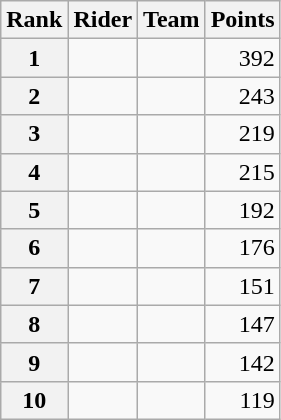<table class="wikitable">
<tr>
<th scope="col">Rank</th>
<th scope="col">Rider</th>
<th scope="col">Team</th>
<th scope="col">Points</th>
</tr>
<tr>
<th scope="row">1</th>
<td> </td>
<td></td>
<td style="text-align:right;">392</td>
</tr>
<tr>
<th scope="row">2</th>
<td></td>
<td></td>
<td style="text-align:right;">243</td>
</tr>
<tr>
<th scope="row">3</th>
<td></td>
<td></td>
<td style="text-align:right;">219</td>
</tr>
<tr>
<th scope="row">4</th>
<td> </td>
<td></td>
<td style="text-align:right;">215</td>
</tr>
<tr>
<th scope="row">5</th>
<td></td>
<td></td>
<td style="text-align:right;">192</td>
</tr>
<tr>
<th scope="row">6</th>
<td></td>
<td></td>
<td style="text-align:right;">176</td>
</tr>
<tr>
<th scope="row">7</th>
<td></td>
<td></td>
<td style="text-align:right;">151</td>
</tr>
<tr>
<th scope="row">8</th>
<td></td>
<td></td>
<td style="text-align:right;">147</td>
</tr>
<tr>
<th scope="row">9</th>
<td></td>
<td></td>
<td style="text-align:right;">142</td>
</tr>
<tr>
<th scope="row">10</th>
<td></td>
<td></td>
<td style="text-align:right;">119</td>
</tr>
</table>
